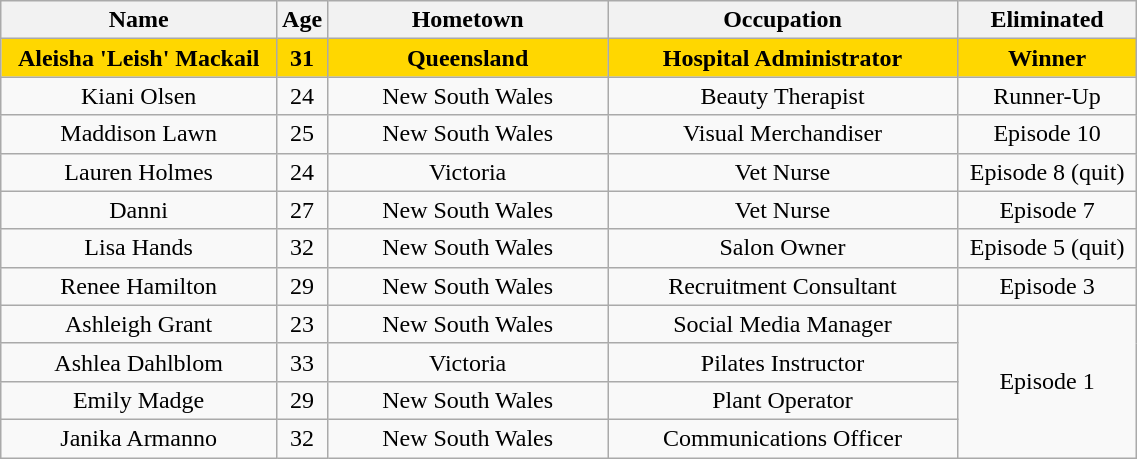<table class="wikitable plainrowheaders" style="text-align:center; width:60%; font-size:100%;">
<tr>
<th width=200>Name</th>
<th width=25>Age</th>
<th width=200>Hometown</th>
<th width=250>Occupation</th>
<th width=120>Eliminated</th>
</tr>
<tr bgcolor="gold"|>
<td><strong>Aleisha 'Leish' Mackail</strong></td>
<td><strong>31</strong></td>
<td><strong>Queensland</strong></td>
<td><strong>Hospital Administrator</strong></td>
<td><strong>Winner</strong></td>
</tr>
<tr>
<td>Kiani Olsen</td>
<td>24</td>
<td>New South Wales</td>
<td>Beauty Therapist</td>
<td>Runner-Up</td>
</tr>
<tr>
<td>Maddison Lawn</td>
<td>25</td>
<td>New South Wales</td>
<td>Visual Merchandiser</td>
<td>Episode 10</td>
</tr>
<tr>
<td>Lauren Holmes</td>
<td>24</td>
<td>Victoria</td>
<td>Vet Nurse</td>
<td>Episode 8 (quit)</td>
</tr>
<tr>
<td>Danni</td>
<td>27</td>
<td>New South Wales</td>
<td>Vet Nurse</td>
<td>Episode 7</td>
</tr>
<tr>
<td>Lisa Hands</td>
<td>32</td>
<td>New South Wales</td>
<td>Salon Owner</td>
<td>Episode 5 (quit)</td>
</tr>
<tr>
<td>Renee Hamilton</td>
<td>29</td>
<td>New South Wales</td>
<td>Recruitment Consultant</td>
<td>Episode 3</td>
</tr>
<tr>
<td>Ashleigh Grant</td>
<td>23</td>
<td>New South Wales</td>
<td>Social Media Manager</td>
<td rowspan="4">Episode 1</td>
</tr>
<tr>
<td>Ashlea Dahlblom</td>
<td>33</td>
<td>Victoria</td>
<td>Pilates Instructor</td>
</tr>
<tr>
<td>Emily Madge</td>
<td>29</td>
<td>New South Wales</td>
<td>Plant Operator</td>
</tr>
<tr>
<td>Janika Armanno</td>
<td>32</td>
<td>New South Wales</td>
<td>Communications Officer</td>
</tr>
</table>
